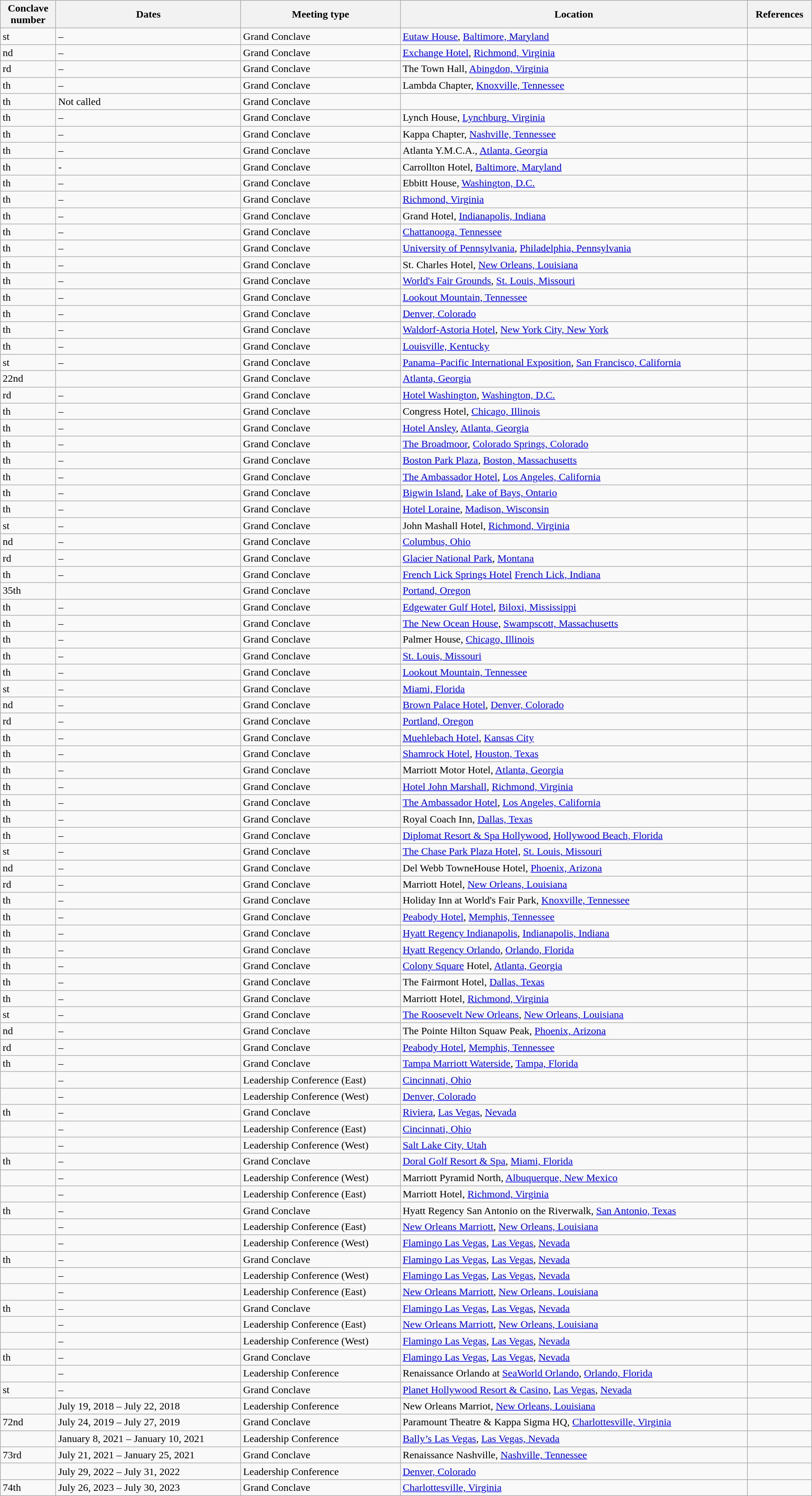<table {| class="sortable wikitable" style="width:100%;">
<tr>
<th>Conclave<br>number</th>
<th>Dates</th>
<th>Meeting type</th>
<th>Location</th>
<th class="unsortable">References</th>
</tr>
<tr>
<td>st</td>
<td> – </td>
<td>Grand Conclave</td>
<td><a href='#'>Eutaw House</a>, <a href='#'>Baltimore, Maryland</a></td>
<td></td>
</tr>
<tr>
<td>nd</td>
<td> – </td>
<td>Grand Conclave</td>
<td><a href='#'>Exchange Hotel</a>, <a href='#'>Richmond, Virginia</a></td>
<td></td>
</tr>
<tr>
<td>rd</td>
<td> – </td>
<td>Grand Conclave</td>
<td>The Town Hall, <a href='#'>Abingdon, Virginia</a></td>
<td></td>
</tr>
<tr>
<td>th</td>
<td> – </td>
<td>Grand Conclave</td>
<td>Lambda Chapter, <a href='#'>Knoxville, Tennessee</a></td>
<td></td>
</tr>
<tr>
<td>th</td>
<td>Not called</td>
<td>Grand Conclave</td>
<td></td>
<td></td>
</tr>
<tr>
<td>th</td>
<td> – </td>
<td>Grand Conclave</td>
<td>Lynch House, <a href='#'>Lynchburg, Virginia</a></td>
<td></td>
</tr>
<tr>
<td>th</td>
<td> – </td>
<td>Grand Conclave</td>
<td>Kappa Chapter, <a href='#'>Nashville, Tennessee</a></td>
<td></td>
</tr>
<tr>
<td>th</td>
<td> – </td>
<td>Grand Conclave</td>
<td>Atlanta Y.M.C.A., <a href='#'>Atlanta, Georgia</a></td>
<td></td>
</tr>
<tr>
<td>th</td>
<td> - </td>
<td>Grand Conclave</td>
<td>Carrollton Hotel, <a href='#'>Baltimore, Maryland</a></td>
<td></td>
</tr>
<tr>
<td>th</td>
<td> – </td>
<td>Grand Conclave</td>
<td>Ebbitt House, <a href='#'>Washington, D.C.</a></td>
<td></td>
</tr>
<tr>
<td>th</td>
<td> – </td>
<td>Grand Conclave</td>
<td><a href='#'>Richmond, Virginia</a></td>
<td></td>
</tr>
<tr>
<td>th</td>
<td> – </td>
<td>Grand Conclave</td>
<td>Grand Hotel, <a href='#'>Indianapolis, Indiana</a></td>
<td></td>
</tr>
<tr>
<td>th</td>
<td> – </td>
<td>Grand Conclave</td>
<td><a href='#'>Chattanooga, Tennessee</a></td>
<td></td>
</tr>
<tr>
<td>th</td>
<td> – </td>
<td>Grand Conclave</td>
<td><a href='#'>University of Pennsylvania</a>, <a href='#'>Philadelphia, Pennsylvania</a></td>
<td></td>
</tr>
<tr>
<td>th</td>
<td> – </td>
<td>Grand Conclave</td>
<td>St. Charles Hotel, <a href='#'>New Orleans, Louisiana</a></td>
<td></td>
</tr>
<tr>
<td>th</td>
<td> – </td>
<td>Grand Conclave</td>
<td><a href='#'>World's Fair Grounds</a>, <a href='#'>St. Louis, Missouri</a></td>
<td></td>
</tr>
<tr>
<td>th</td>
<td> – </td>
<td>Grand Conclave</td>
<td><a href='#'>Lookout Mountain, Tennessee</a></td>
<td></td>
</tr>
<tr>
<td>th</td>
<td> – </td>
<td>Grand Conclave</td>
<td><a href='#'>Denver, Colorado</a></td>
<td></td>
</tr>
<tr>
<td>th</td>
<td> – </td>
<td>Grand Conclave</td>
<td><a href='#'>Waldorf-Astoria Hotel</a>, <a href='#'>New York City, New York</a></td>
<td></td>
</tr>
<tr>
<td>th</td>
<td> – </td>
<td>Grand Conclave</td>
<td><a href='#'>Louisville, Kentucky</a></td>
<td></td>
</tr>
<tr>
<td>st</td>
<td> – </td>
<td>Grand Conclave</td>
<td><a href='#'>Panama–Pacific International Exposition</a>, <a href='#'>San Francisco, California</a></td>
<td></td>
</tr>
<tr>
<td>22nd</td>
<td></td>
<td>Grand Conclave</td>
<td><a href='#'>Atlanta, Georgia</a></td>
<td><span></span></td>
</tr>
<tr>
<td>rd</td>
<td> – </td>
<td>Grand Conclave</td>
<td><a href='#'>Hotel Washington</a>, <a href='#'>Washington, D.C.</a></td>
<td></td>
</tr>
<tr>
<td>th</td>
<td> – </td>
<td>Grand Conclave</td>
<td>Congress Hotel, <a href='#'>Chicago, Illinois</a></td>
<td></td>
</tr>
<tr>
<td>th</td>
<td> – </td>
<td>Grand Conclave</td>
<td><a href='#'>Hotel Ansley</a>, <a href='#'>Atlanta, Georgia</a></td>
<td></td>
</tr>
<tr>
<td>th</td>
<td> – </td>
<td>Grand Conclave</td>
<td><a href='#'>The Broadmoor</a>, <a href='#'>Colorado Springs, Colorado</a></td>
<td></td>
</tr>
<tr>
<td>th</td>
<td> – </td>
<td>Grand Conclave</td>
<td><a href='#'>Boston Park Plaza</a>, <a href='#'>Boston, Massachusetts</a></td>
<td></td>
</tr>
<tr>
<td>th</td>
<td> – </td>
<td>Grand Conclave</td>
<td><a href='#'>The Ambassador Hotel</a>, <a href='#'>Los Angeles, California</a></td>
<td></td>
</tr>
<tr>
<td>th</td>
<td> – </td>
<td>Grand Conclave</td>
<td><a href='#'>Bigwin Island</a>, <a href='#'>Lake of Bays, Ontario</a></td>
<td></td>
</tr>
<tr>
<td>th</td>
<td> – </td>
<td>Grand Conclave</td>
<td><a href='#'>Hotel Loraine</a>, <a href='#'>Madison, Wisconsin</a></td>
<td></td>
</tr>
<tr>
<td>st</td>
<td> – </td>
<td>Grand Conclave</td>
<td>John Mashall Hotel, <a href='#'>Richmond, Virginia</a></td>
<td></td>
</tr>
<tr>
<td>nd</td>
<td> – </td>
<td>Grand Conclave</td>
<td><a href='#'>Columbus, Ohio</a></td>
<td></td>
</tr>
<tr>
<td>rd</td>
<td> – </td>
<td>Grand Conclave</td>
<td><a href='#'>Glacier National Park</a>, <a href='#'>Montana</a></td>
<td></td>
</tr>
<tr>
<td>th</td>
<td> – </td>
<td>Grand Conclave</td>
<td><a href='#'>French Lick Springs Hotel</a> <a href='#'>French Lick, Indiana</a></td>
<td></td>
</tr>
<tr>
<td>35th</td>
<td></td>
<td>Grand Conclave</td>
<td><a href='#'>Portand, Oregon</a></td>
<td></td>
</tr>
<tr>
<td>th</td>
<td> – </td>
<td>Grand Conclave</td>
<td><a href='#'>Edgewater Gulf Hotel</a>, <a href='#'>Biloxi, Mississippi</a></td>
<td></td>
</tr>
<tr>
<td>th</td>
<td> – </td>
<td>Grand Conclave</td>
<td><a href='#'>The New Ocean House</a>, <a href='#'>Swampscott, Massachusetts</a></td>
<td></td>
</tr>
<tr>
<td>th</td>
<td> – </td>
<td>Grand Conclave</td>
<td>Palmer House, <a href='#'>Chicago, Illinois</a></td>
<td></td>
</tr>
<tr>
<td>th</td>
<td> – </td>
<td>Grand Conclave</td>
<td><a href='#'>St. Louis, Missouri</a></td>
<td></td>
</tr>
<tr>
<td>th</td>
<td> – </td>
<td>Grand Conclave</td>
<td><a href='#'>Lookout Mountain, Tennessee</a></td>
<td></td>
</tr>
<tr>
<td>st</td>
<td> – </td>
<td>Grand Conclave</td>
<td><a href='#'>Miami, Florida</a></td>
<td></td>
</tr>
<tr>
<td>nd</td>
<td> – </td>
<td>Grand Conclave</td>
<td><a href='#'>Brown Palace Hotel</a>, <a href='#'>Denver, Colorado</a></td>
<td></td>
</tr>
<tr>
<td>rd</td>
<td> – </td>
<td>Grand Conclave</td>
<td><a href='#'>Portland, Oregon</a></td>
<td></td>
</tr>
<tr>
<td>th</td>
<td> – </td>
<td>Grand Conclave</td>
<td><a href='#'>Muehlebach Hotel</a>, <a href='#'>Kansas City</a></td>
<td></td>
</tr>
<tr>
<td>th</td>
<td> – </td>
<td>Grand Conclave</td>
<td><a href='#'>Shamrock Hotel</a>, <a href='#'>Houston, Texas</a></td>
<td></td>
</tr>
<tr>
<td>th</td>
<td> – </td>
<td>Grand Conclave</td>
<td>Marriott Motor Hotel, <a href='#'>Atlanta, Georgia</a></td>
<td></td>
</tr>
<tr>
<td>th</td>
<td> – </td>
<td>Grand Conclave</td>
<td><a href='#'>Hotel John Marshall</a>, <a href='#'>Richmond, Virginia</a></td>
<td></td>
</tr>
<tr>
<td>th</td>
<td> – </td>
<td>Grand Conclave</td>
<td><a href='#'>The Ambassador Hotel</a>, <a href='#'>Los Angeles, California</a></td>
<td></td>
</tr>
<tr>
<td>th</td>
<td> – </td>
<td>Grand Conclave</td>
<td>Royal Coach Inn, <a href='#'>Dallas, Texas</a></td>
<td></td>
</tr>
<tr>
<td>th</td>
<td> – </td>
<td>Grand Conclave</td>
<td><a href='#'>Diplomat Resort & Spa Hollywood</a>, <a href='#'>Hollywood Beach, Florida</a></td>
<td></td>
</tr>
<tr>
<td>st</td>
<td> – </td>
<td>Grand Conclave</td>
<td><a href='#'>The Chase Park Plaza Hotel</a>, <a href='#'>St. Louis, Missouri</a></td>
<td></td>
</tr>
<tr>
<td>nd</td>
<td> – </td>
<td>Grand Conclave</td>
<td>Del Webb TowneHouse Hotel, <a href='#'>Phoenix, Arizona</a></td>
<td></td>
</tr>
<tr>
<td>rd</td>
<td> – </td>
<td>Grand Conclave</td>
<td>Marriott Hotel, <a href='#'>New Orleans, Louisiana</a></td>
<td></td>
</tr>
<tr>
<td>th</td>
<td> – </td>
<td>Grand Conclave</td>
<td>Holiday Inn at World's Fair Park, <a href='#'>Knoxville, Tennessee</a></td>
<td></td>
</tr>
<tr>
<td>th</td>
<td> – </td>
<td>Grand Conclave</td>
<td><a href='#'>Peabody Hotel</a>, <a href='#'>Memphis, Tennessee</a></td>
<td></td>
</tr>
<tr>
<td>th</td>
<td> – </td>
<td>Grand Conclave</td>
<td><a href='#'>Hyatt Regency Indianapolis</a>, <a href='#'>Indianapolis, Indiana</a></td>
<td></td>
</tr>
<tr>
<td>th</td>
<td> – </td>
<td>Grand Conclave</td>
<td><a href='#'>Hyatt Regency Orlando</a>, <a href='#'>Orlando, Florida</a></td>
<td></td>
</tr>
<tr>
<td>th</td>
<td> – </td>
<td>Grand Conclave</td>
<td><a href='#'>Colony Square</a> Hotel, <a href='#'>Atlanta, Georgia</a></td>
<td></td>
</tr>
<tr>
<td>th</td>
<td> – </td>
<td>Grand Conclave</td>
<td>The Fairmont Hotel, <a href='#'>Dallas, Texas</a></td>
<td></td>
</tr>
<tr>
<td>th</td>
<td> – </td>
<td>Grand Conclave</td>
<td>Marriott Hotel, <a href='#'>Richmond, Virginia</a></td>
<td></td>
</tr>
<tr>
<td>st</td>
<td> – </td>
<td>Grand Conclave</td>
<td><a href='#'>The Roosevelt New Orleans</a>, <a href='#'>New Orleans, Louisiana</a></td>
<td></td>
</tr>
<tr>
<td>nd</td>
<td> – </td>
<td>Grand Conclave</td>
<td>The Pointe Hilton Squaw Peak, <a href='#'>Phoenix, Arizona</a></td>
<td></td>
</tr>
<tr>
<td>rd</td>
<td> – </td>
<td>Grand Conclave</td>
<td><a href='#'>Peabody Hotel</a>, <a href='#'>Memphis, Tennessee</a></td>
<td></td>
</tr>
<tr>
<td>th</td>
<td> – </td>
<td>Grand Conclave</td>
<td><a href='#'>Tampa Marriott Waterside</a>, <a href='#'>Tampa, Florida</a></td>
<td></td>
</tr>
<tr>
<td></td>
<td> – </td>
<td>Leadership Conference (East)</td>
<td><a href='#'>Cincinnati, Ohio</a></td>
<td></td>
</tr>
<tr>
<td></td>
<td> – </td>
<td>Leadership Conference (West)</td>
<td><a href='#'>Denver, Colorado</a></td>
<td></td>
</tr>
<tr>
<td>th</td>
<td> – </td>
<td>Grand Conclave</td>
<td><a href='#'>Riviera</a>, <a href='#'>Las Vegas</a>, <a href='#'>Nevada</a></td>
<td></td>
</tr>
<tr>
<td></td>
<td> – </td>
<td>Leadership Conference (East)</td>
<td><a href='#'>Cincinnati, Ohio</a></td>
<td></td>
</tr>
<tr>
<td></td>
<td> – </td>
<td>Leadership Conference (West)</td>
<td><a href='#'>Salt Lake City, Utah</a></td>
<td></td>
</tr>
<tr>
<td>th</td>
<td> – </td>
<td>Grand Conclave</td>
<td><a href='#'>Doral Golf Resort & Spa</a>, <a href='#'>Miami, Florida</a></td>
<td></td>
</tr>
<tr>
<td></td>
<td> – <br></td>
<td>Leadership Conference (West)</td>
<td>Marriott Pyramid North, <a href='#'>Albuquerque, New Mexico</a></td>
<td></td>
</tr>
<tr>
<td></td>
<td> – </td>
<td>Leadership Conference (East)</td>
<td>Marriott Hotel, <a href='#'>Richmond, Virginia</a></td>
<td></td>
</tr>
<tr>
<td>th</td>
<td> – </td>
<td>Grand Conclave</td>
<td>Hyatt Regency San Antonio on the Riverwalk, <a href='#'>San Antonio, Texas</a></td>
<td></td>
</tr>
<tr>
<td></td>
<td> – </td>
<td>Leadership Conference (East)</td>
<td><a href='#'>New Orleans Marriott</a>, <a href='#'>New Orleans, Louisiana</a></td>
<td></td>
</tr>
<tr>
<td></td>
<td> – </td>
<td>Leadership Conference (West)</td>
<td><a href='#'>Flamingo Las Vegas</a>, <a href='#'>Las Vegas</a>, <a href='#'>Nevada</a></td>
<td></td>
</tr>
<tr>
<td>th</td>
<td> – </td>
<td>Grand Conclave</td>
<td><a href='#'>Flamingo Las Vegas</a>, <a href='#'>Las Vegas</a>, <a href='#'>Nevada</a></td>
<td></td>
</tr>
<tr>
<td></td>
<td> – </td>
<td>Leadership Conference (West)</td>
<td><a href='#'>Flamingo Las Vegas</a>, <a href='#'>Las Vegas</a>, <a href='#'>Nevada</a></td>
<td></td>
</tr>
<tr>
<td></td>
<td> – </td>
<td>Leadership Conference (East)</td>
<td><a href='#'>New Orleans Marriott</a>, <a href='#'>New Orleans, Louisiana</a></td>
<td></td>
</tr>
<tr>
<td>th</td>
<td> – </td>
<td>Grand Conclave</td>
<td><a href='#'>Flamingo Las Vegas</a>, <a href='#'>Las Vegas</a>, <a href='#'>Nevada</a></td>
<td></td>
</tr>
<tr>
<td></td>
<td> – </td>
<td>Leadership Conference (East)</td>
<td><a href='#'>New Orleans Marriott</a>, <a href='#'>New Orleans, Louisiana</a></td>
<td></td>
</tr>
<tr>
<td></td>
<td> – </td>
<td>Leadership Conference (West)</td>
<td><a href='#'>Flamingo Las Vegas</a>, <a href='#'>Las Vegas</a>, <a href='#'>Nevada</a></td>
<td></td>
</tr>
<tr>
<td>th</td>
<td> – </td>
<td>Grand Conclave</td>
<td><a href='#'>Flamingo Las Vegas</a>, <a href='#'>Las Vegas</a>, <a href='#'>Nevada</a></td>
<td></td>
</tr>
<tr>
<td></td>
<td> – </td>
<td>Leadership Conference</td>
<td>Renaissance Orlando at <a href='#'>SeaWorld Orlando</a>, <a href='#'>Orlando, Florida</a></td>
</tr>
<tr>
<td>st</td>
<td> – </td>
<td>Grand Conclave</td>
<td><a href='#'>Planet Hollywood Resort & Casino</a>, <a href='#'>Las Vegas</a>, <a href='#'>Nevada</a></td>
<td></td>
</tr>
<tr>
<td></td>
<td>July 19, 2018 – July 22, 2018</td>
<td>Leadership Conference</td>
<td>New Orleans Marriot, <a href='#'>New Orleans, Louisiana</a></td>
<td></td>
</tr>
<tr>
<td>72nd</td>
<td>July 24, 2019 – July 27, 2019</td>
<td>Grand Conclave</td>
<td>Paramount Theatre & Kappa Sigma HQ, <a href='#'>Charlottesville, Virginia</a></td>
<td></td>
</tr>
<tr>
<td></td>
<td>January 8, 2021 – January 10, 2021</td>
<td>Leadership Conference</td>
<td><a href='#'>Bally’s Las Vegas</a>, <a href='#'>Las Vegas, Nevada</a></td>
<td></td>
</tr>
<tr>
<td>73rd</td>
<td>July 21, 2021 – January 25, 2021</td>
<td>Grand Conclave</td>
<td>Renaissance Nashville, <a href='#'>Nashville, Tennessee</a></td>
<td></td>
</tr>
<tr>
<td></td>
<td>July 29, 2022 – July 31, 2022</td>
<td>Leadership Conference</td>
<td><a href='#'>Denver, Colorado</a></td>
<td></td>
</tr>
<tr>
<td>74th</td>
<td>July 26, 2023 – July 30, 2023</td>
<td>Grand Conclave</td>
<td><a href='#'>Charlottesville, Virginia</a></td>
<td></td>
</tr>
</table>
